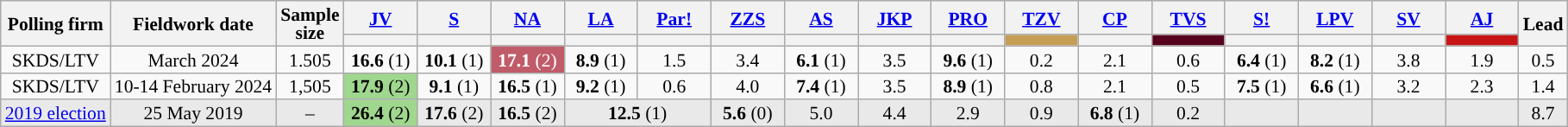<table class="wikitable sortable mw-datatable" style="text-align:center;font-size:90%;line-height:14px;">
<tr>
<th rowspan="2">Polling firm</th>
<th rowspan="2" class="unsortable">Fieldwork date</th>
<th rowspan="2" class="unsortable">Sample<br>size</th>
<th class="unsortable" style="width:50px;"><a href='#'>JV</a><br></th>
<th class="unsortable" style="width:50px;"><a href='#'>S</a><br></th>
<th class="unsortable" style="width:50px;"><a href='#'>NA</a><br></th>
<th class="unsortable" style="width:50px;"><a href='#'>LA</a><br></th>
<th class="unsortable" style="width:50px;"><a href='#'>Par!</a><br></th>
<th class="unsortable" style="width:50px;"><a href='#'>ZZS</a></th>
<th class="unsortable" style="width:50px;"><a href='#'>AS</a></th>
<th class="unsortable" style="width:50px;"><a href='#'>JKP</a></th>
<th class="unsortable" style="width:50px;"><a href='#'>PRO</a><br></th>
<th class="unsortable" style="width:50px;"><a href='#'>TZV</a></th>
<th class="unsortable" style="width:50px;"><a href='#'>CP</a></th>
<th class="unsortable" style="width:50px;"><a href='#'>TVS</a></th>
<th class="unsortable" style="width:50px;"><a href='#'>S!</a></th>
<th class="unsortable" style="width:50px;"><a href='#'>LPV</a></th>
<th class="unsortable" style="width:50px;"><a href='#'>SV</a></th>
<th class="unsortable" style="width:50px;"><a href='#'>AJ</a></th>
<th rowspan="2" class="unsortable" style="width:30px;">Lead</th>
</tr>
<tr>
<th data-sort-type="number" style="background:"></th>
<th data-sort-type="number" style="background:"></th>
<th data-sort-type="number" style="background:"></th>
<th data-sort-type="number" style="background:"></th>
<th data-sort-type="number" style="background:"></th>
<th data-sort-type="number" style="background:"></th>
<th data-sort-type="number" style="background:"></th>
<th data-sort-type="number" style="background:"></th>
<th data-sort-type="number" style="background:"></th>
<th data-sort-type="number" style="background:#C59D55;"></th>
<th data-sort-type="number" style="background:"></th>
<th data-sort-type="number" style="background:#56021C;"></th>
<th data-sort-type="number" style="background:"></th>
<th data-sort-type="number" style="background:"></th>
<th data-sort-type="number" style="background:"></th>
<th data-sort-type="number" style="background:#c71414;"></th>
</tr>
<tr>
<td>SKDS/LTV</td>
<td>March 2024</td>
<td>1.505</td>
<td><strong>16.6</strong> (1)</td>
<td><strong>10.1</strong> (1)</td>
<td style="background:#C05B6A; color:white;"><strong>17.1</strong> (2)</td>
<td><strong>8.9</strong> (1)</td>
<td>1.5</td>
<td>3.4</td>
<td><strong>6.1</strong> (1)</td>
<td>3.5</td>
<td><strong>9.6</strong> (1)</td>
<td>0.2</td>
<td>2.1</td>
<td>0.6</td>
<td><strong>6.4</strong> (1)</td>
<td><strong>8.2</strong> (1)</td>
<td>3.8</td>
<td>1.9</td>
<td style="background:">0.5</td>
</tr>
<tr>
<td>SKDS/LTV</td>
<td>10-14 February 2024</td>
<td>1,505</td>
<td style="background:#A0D78E"><strong>17.9</strong> (2)</td>
<td><strong>9.1</strong> (1)</td>
<td><strong>16.5</strong> (1)</td>
<td><strong>9.2</strong> (1)</td>
<td>0.6</td>
<td>4.0</td>
<td><strong>7.4</strong> (1)</td>
<td>3.5</td>
<td><strong>8.9</strong> (1)</td>
<td>0.8</td>
<td>2.1</td>
<td>0.5</td>
<td><strong>7.5</strong> (1)</td>
<td><strong>6.6</strong> (1)</td>
<td>3.2</td>
<td>2.3</td>
<td>1.4</td>
</tr>
<tr style="background:#E9E9E9;">
<td><a href='#'>2019 election</a></td>
<td>25 May 2019</td>
<td>–</td>
<td style="background:#A0D78E"><strong>26.4</strong> (2)</td>
<td><strong>17.6</strong> (2)</td>
<td><strong>16.5</strong> (2)</td>
<td colspan="2"><strong>12.5</strong> (1)</td>
<td><strong>5.6</strong> (0)</td>
<td>5.0</td>
<td>4.4</td>
<td>2.9</td>
<td>0.9</td>
<td><strong>6.8</strong> (1)</td>
<td>0.2</td>
<td></td>
<td></td>
<td></td>
<td></td>
<td>8.7</td>
</tr>
</table>
